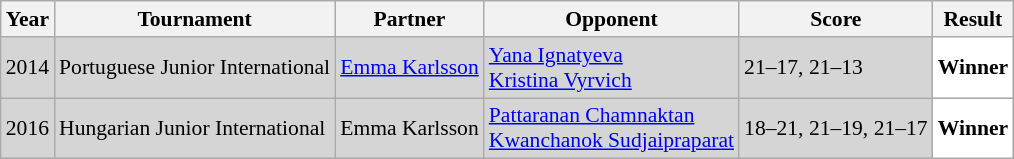<table class="sortable wikitable" style="font-size: 90%;">
<tr>
<th>Year</th>
<th>Tournament</th>
<th>Partner</th>
<th>Opponent</th>
<th>Score</th>
<th>Result</th>
</tr>
<tr style="background:#D5D5D5">
<td align="center">2014</td>
<td align="left">Portuguese Junior International</td>
<td align="left"> <a href='#'>Emma Karlsson</a></td>
<td align="left"> <a href='#'>Yana Ignatyeva</a><br> <a href='#'>Kristina Vyrvich</a></td>
<td align="left">21–17, 21–13</td>
<td style="text-align:left; background:white"> <strong>Winner</strong></td>
</tr>
<tr style="background:#D5D5D5">
<td align="center">2016</td>
<td align="left">Hungarian Junior International</td>
<td align="left"> Emma Karlsson</td>
<td align="left"> <a href='#'>Pattaranan Chamnaktan</a><br> <a href='#'>Kwanchanok Sudjaipraparat</a></td>
<td align="left">18–21, 21–19, 21–17</td>
<td style="text-align:left; background:white"> <strong>Winner</strong></td>
</tr>
</table>
